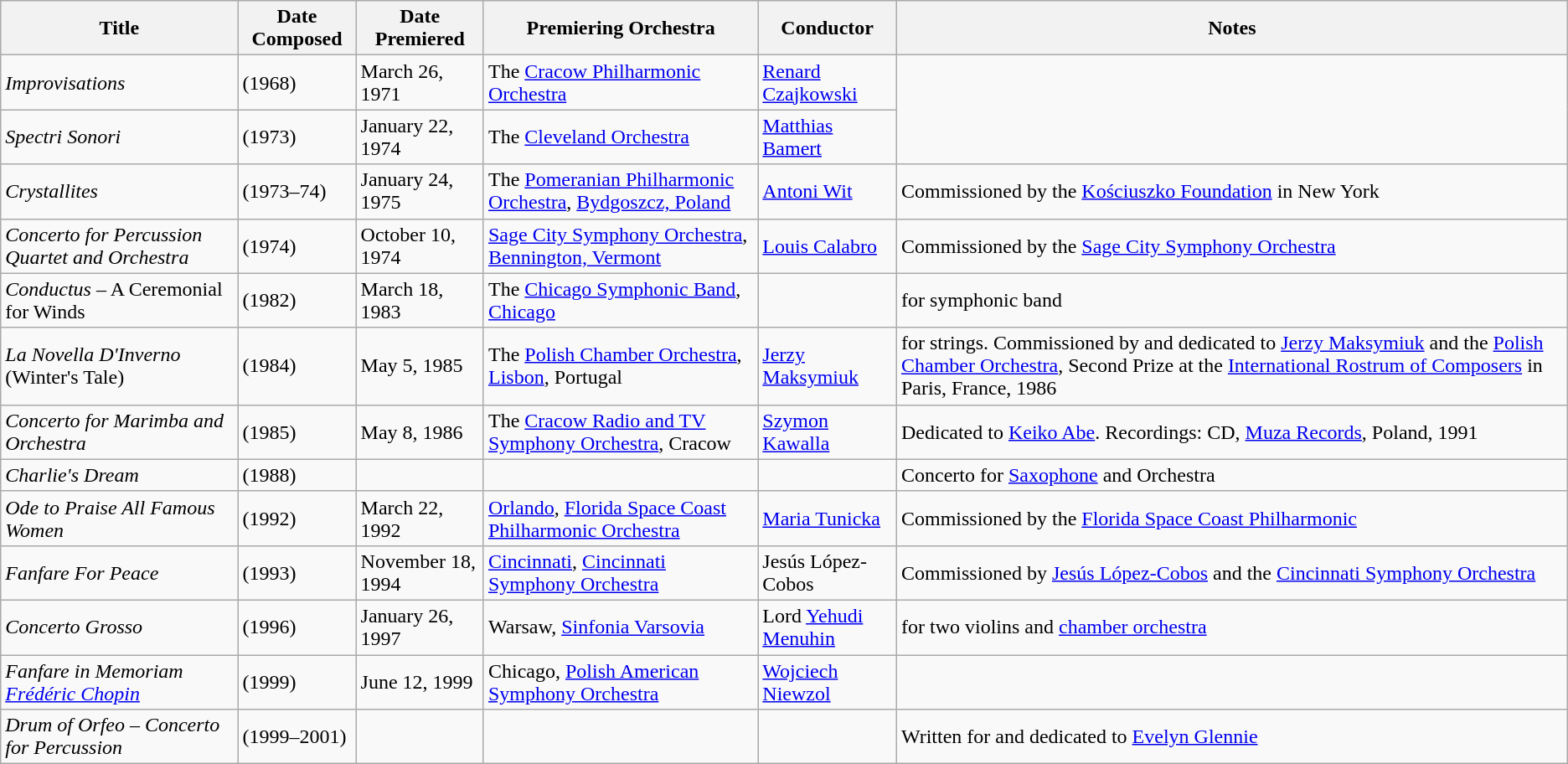<table class="wikitable collapsible">
<tr>
<th>Title</th>
<th>Date Composed</th>
<th>Date Premiered</th>
<th>Premiering Orchestra</th>
<th>Conductor</th>
<th>Notes</th>
</tr>
<tr>
<td><em>Improvisations</em></td>
<td>(1968)</td>
<td>March 26, 1971</td>
<td>The <a href='#'>Cracow Philharmonic Orchestra</a></td>
<td><a href='#'>Renard Czajkowski</a></td>
</tr>
<tr>
<td><em>Spectri Sonori</em></td>
<td>(1973)</td>
<td>January 22, 1974</td>
<td>The <a href='#'>Cleveland Orchestra</a></td>
<td><a href='#'>Matthias Bamert</a></td>
</tr>
<tr>
<td><em>Crystallites</em></td>
<td>(1973–74)</td>
<td>January 24, 1975</td>
<td>The <a href='#'>Pomeranian Philharmonic Orchestra</a>, <a href='#'>Bydgoszcz, Poland</a></td>
<td><a href='#'>Antoni Wit</a></td>
<td>Commissioned by the <a href='#'>Kościuszko Foundation</a> in New York</td>
</tr>
<tr>
<td><em>Concerto for Percussion Quartet and Orchestra</em></td>
<td>(1974)</td>
<td>October 10, 1974</td>
<td><a href='#'>Sage City Symphony Orchestra</a>, <a href='#'>Bennington, Vermont</a></td>
<td><a href='#'>Louis Calabro</a></td>
<td>Commissioned by the <a href='#'>Sage City Symphony Orchestra</a></td>
</tr>
<tr>
<td><em>Conductus</em> – A Ceremonial for Winds</td>
<td>(1982)</td>
<td>March 18, 1983</td>
<td>The <a href='#'>Chicago Symphonic Band</a>, <a href='#'>Chicago</a></td>
<td></td>
<td>for symphonic band</td>
</tr>
<tr>
<td><em>La Novella D'Inverno</em> (Winter's Tale)</td>
<td>(1984)</td>
<td>May 5, 1985</td>
<td>The <a href='#'>Polish Chamber Orchestra</a>, <a href='#'>Lisbon</a>, Portugal</td>
<td><a href='#'>Jerzy Maksymiuk</a></td>
<td>for strings. Commissioned by and dedicated to <a href='#'>Jerzy Maksymiuk</a> and the <a href='#'>Polish Chamber Orchestra</a>, Second Prize at the <a href='#'>International Rostrum of Composers</a> in Paris, France, 1986</td>
</tr>
<tr>
<td><em>Concerto for Marimba and Orchestra</em></td>
<td>(1985)</td>
<td>May 8, 1986</td>
<td>The <a href='#'>Cracow Radio and TV Symphony Orchestra</a>, Cracow</td>
<td><a href='#'>Szymon Kawalla</a></td>
<td>Dedicated to <a href='#'>Keiko Abe</a>. Recordings: CD, <a href='#'>Muza Records</a>, Poland, 1991</td>
</tr>
<tr>
<td><em>Charlie's Dream</em></td>
<td>(1988)</td>
<td></td>
<td></td>
<td></td>
<td>Concerto for <a href='#'>Saxophone</a> and Orchestra</td>
</tr>
<tr>
<td><em>Ode to Praise All Famous Women</em></td>
<td>(1992)</td>
<td>March 22, 1992</td>
<td><a href='#'>Orlando</a>, <a href='#'>Florida Space Coast Philharmonic Orchestra</a></td>
<td><a href='#'>Maria Tunicka</a></td>
<td>Commissioned by the <a href='#'>Florida Space Coast Philharmonic</a></td>
</tr>
<tr>
<td><em>Fanfare For Peace</em></td>
<td>(1993)</td>
<td>November 18, 1994</td>
<td><a href='#'>Cincinnati</a>, <a href='#'>Cincinnati Symphony Orchestra</a></td>
<td>Jesús López-Cobos</td>
<td>Commissioned by <a href='#'>Jesús López-Cobos</a> and the <a href='#'>Cincinnati Symphony Orchestra</a></td>
</tr>
<tr>
<td><em>Concerto Grosso</em></td>
<td>(1996)</td>
<td>January 26, 1997</td>
<td>Warsaw, <a href='#'>Sinfonia Varsovia</a></td>
<td>Lord <a href='#'>Yehudi Menuhin</a></td>
<td>for two violins and <a href='#'>chamber orchestra</a></td>
</tr>
<tr>
<td><em>Fanfare in Memoriam <a href='#'>Frédéric Chopin</a></em></td>
<td>(1999)</td>
<td>June 12, 1999</td>
<td>Chicago, <a href='#'>Polish American Symphony Orchestra</a></td>
<td><a href='#'>Wojciech Niewzol</a></td>
</tr>
<tr>
<td><em>Drum of Orfeo – Concerto for Percussion</em></td>
<td>(1999–2001)</td>
<td></td>
<td></td>
<td></td>
<td>Written for and dedicated to <a href='#'>Evelyn Glennie</a></td>
</tr>
</table>
